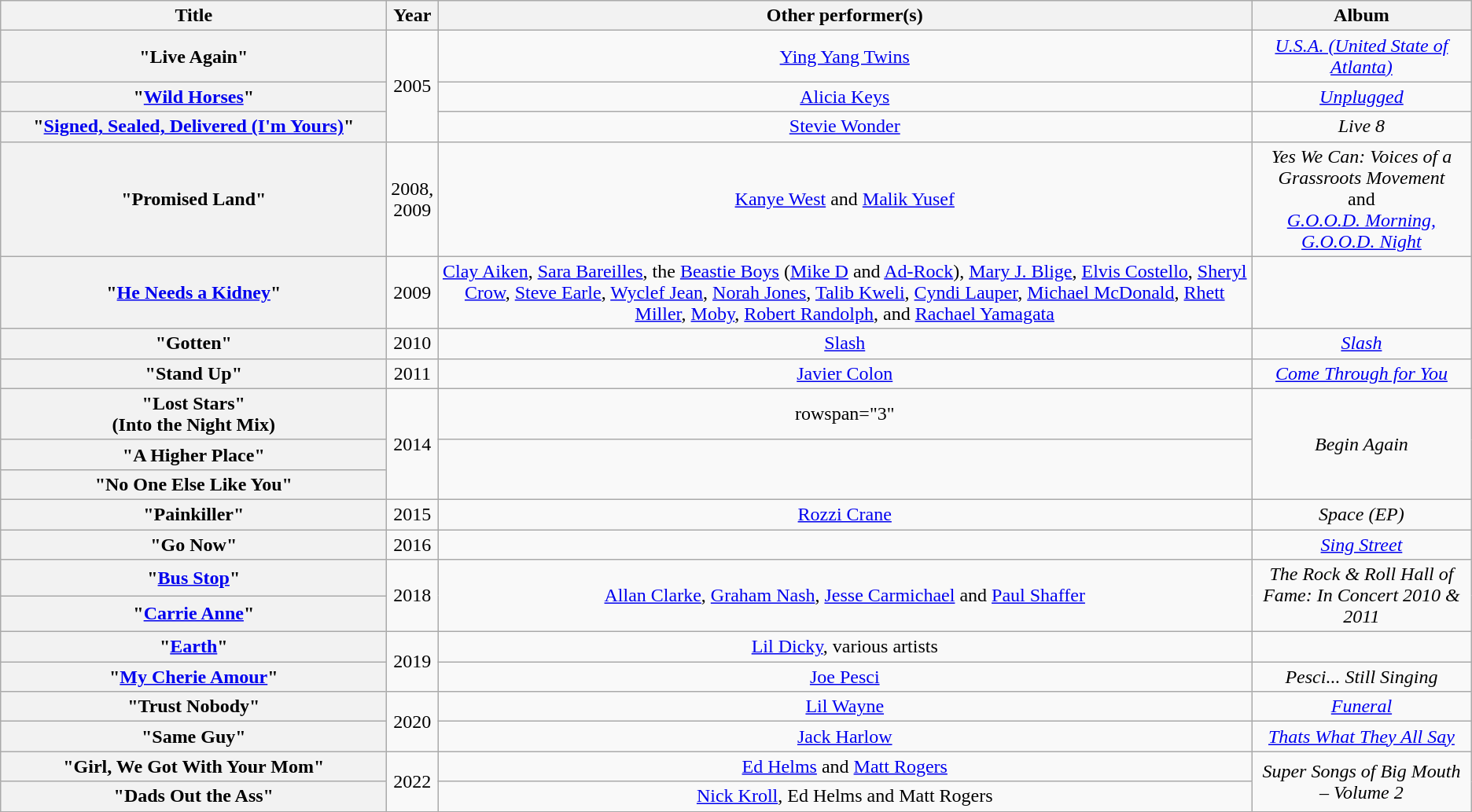<table class="wikitable plainrowheaders" style="text-align:center;">
<tr>
<th scope="col" style="width:20em;">Title</th>
<th scope="col">Year</th>
<th scope="col">Other performer(s)</th>
<th scope="col">Album</th>
</tr>
<tr>
<th scope="row">"Live Again"</th>
<td rowspan="3">2005</td>
<td><a href='#'>Ying Yang Twins</a></td>
<td><em><a href='#'>U.S.A. (United State of Atlanta)</a></em></td>
</tr>
<tr>
<th scope="row">"<a href='#'>Wild Horses</a>"</th>
<td><a href='#'>Alicia Keys</a></td>
<td><em><a href='#'>Unplugged</a></em></td>
</tr>
<tr>
<th scope="row">"<a href='#'>Signed, Sealed, Delivered (I'm Yours)</a>"</th>
<td><a href='#'>Stevie Wonder</a></td>
<td><em>Live 8</em></td>
</tr>
<tr>
<th scope="row">"Promised Land"</th>
<td>2008,<br>2009</td>
<td><a href='#'>Kanye West</a> and <a href='#'>Malik Yusef</a></td>
<td><em>Yes We Can: Voices of a Grassroots Movement</em><br> and <br><em><a href='#'>G.O.O.D. Morning, G.O.O.D. Night</a></em></td>
</tr>
<tr>
<th scope="row">"<a href='#'>He Needs a Kidney</a>"</th>
<td>2009</td>
<td><a href='#'>Clay Aiken</a>, <a href='#'>Sara Bareilles</a>, the <a href='#'>Beastie Boys</a> (<a href='#'>Mike D</a> and <a href='#'>Ad-Rock</a>), <a href='#'>Mary J. Blige</a>, <a href='#'>Elvis Costello</a>, <a href='#'>Sheryl Crow</a>, <a href='#'>Steve Earle</a>, <a href='#'>Wyclef Jean</a>, <a href='#'>Norah Jones</a>, <a href='#'>Talib Kweli</a>, <a href='#'>Cyndi Lauper</a>, <a href='#'>Michael McDonald</a>, <a href='#'>Rhett Miller</a>, <a href='#'>Moby</a>, <a href='#'>Robert Randolph</a>, and <a href='#'>Rachael Yamagata</a></td>
<td></td>
</tr>
<tr>
<th scope="row">"Gotten"</th>
<td>2010</td>
<td><a href='#'>Slash</a></td>
<td><em><a href='#'>Slash</a></em></td>
</tr>
<tr>
<th scope="row">"Stand Up"</th>
<td>2011</td>
<td><a href='#'>Javier Colon</a></td>
<td><em><a href='#'>Come Through for You</a></em></td>
</tr>
<tr>
<th scope="row">"Lost Stars"<br><span>(Into the Night Mix)</span></th>
<td rowspan="3">2014</td>
<td>rowspan="3" </td>
<td rowspan="3"><em>Begin Again</em></td>
</tr>
<tr>
<th scope="row">"A Higher Place"</th>
</tr>
<tr>
<th scope="row">"No One Else Like You"</th>
</tr>
<tr>
<th scope="row">"Painkiller"</th>
<td>2015</td>
<td><a href='#'>Rozzi Crane</a></td>
<td><em>Space (EP)</em></td>
</tr>
<tr>
<th scope="row">"Go Now"</th>
<td>2016</td>
<td></td>
<td><em><a href='#'>Sing Street</a></em></td>
</tr>
<tr>
<th scope="row">"<a href='#'>Bus Stop</a>"</th>
<td rowspan="2">2018</td>
<td rowspan="2"><a href='#'>Allan Clarke</a>, <a href='#'>Graham Nash</a>, <a href='#'>Jesse Carmichael</a> and <a href='#'>Paul Shaffer</a></td>
<td rowspan="2"><em>The Rock & Roll Hall of Fame: In Concert 2010 & 2011</em></td>
</tr>
<tr>
<th scope="row">"<a href='#'>Carrie Anne</a>"</th>
</tr>
<tr>
<th scope="row">"<a href='#'>Earth</a>"</th>
<td rowspan="2">2019</td>
<td><a href='#'>Lil Dicky</a>, various artists</td>
<td></td>
</tr>
<tr>
<th scope="row">"<a href='#'>My Cherie Amour</a>"</th>
<td><a href='#'>Joe Pesci</a></td>
<td><em>Pesci... Still Singing</em></td>
</tr>
<tr>
<th scope="row">"Trust Nobody"</th>
<td rowspan="2">2020</td>
<td><a href='#'>Lil Wayne</a></td>
<td><em><a href='#'>Funeral</a></em></td>
</tr>
<tr>
<th scope="row">"Same Guy"</th>
<td><a href='#'>Jack Harlow</a></td>
<td><em><a href='#'>Thats What They All Say</a></em></td>
</tr>
<tr>
<th scope="row">"Girl, We Got With Your Mom"</th>
<td rowspan="2">2022</td>
<td><a href='#'>Ed Helms</a> and <a href='#'>Matt Rogers</a></td>
<td rowspan="2"><em>Super Songs of Big Mouth – Volume 2</em></td>
</tr>
<tr>
<th scope="row">"Dads Out the Ass"</th>
<td><a href='#'>Nick Kroll</a>, Ed Helms and Matt Rogers</td>
</tr>
<tr>
</tr>
</table>
